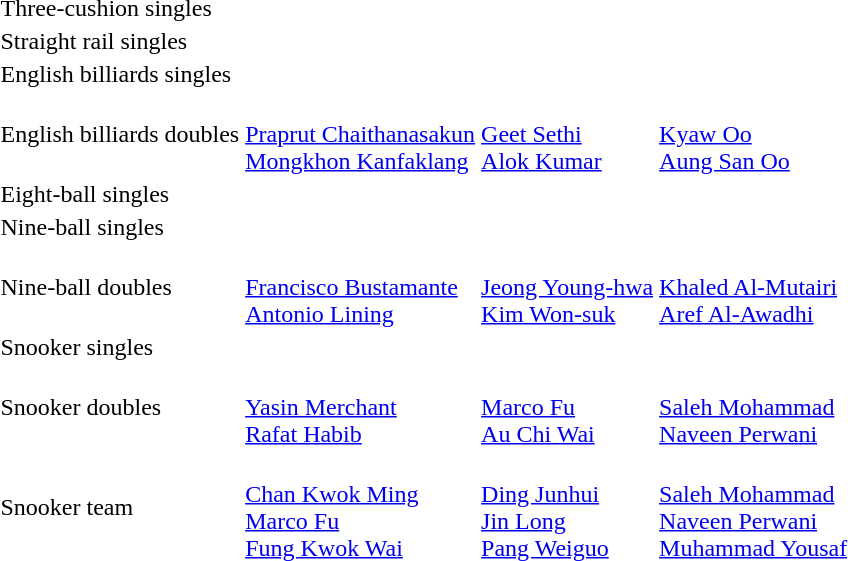<table>
<tr>
<td>Three-cushion singles<br></td>
<td></td>
<td></td>
<td></td>
</tr>
<tr>
<td>Straight rail singles<br></td>
<td></td>
<td></td>
<td></td>
</tr>
<tr>
<td>English billiards singles<br></td>
<td></td>
<td></td>
<td></td>
</tr>
<tr>
<td>English billiards doubles<br></td>
<td><br><a href='#'>Praprut Chaithanasakun</a><br><a href='#'>Mongkhon Kanfaklang</a></td>
<td><br><a href='#'>Geet Sethi</a><br><a href='#'>Alok Kumar</a></td>
<td><br><a href='#'>Kyaw Oo</a><br><a href='#'>Aung San Oo</a></td>
</tr>
<tr>
<td>Eight-ball singles<br></td>
<td></td>
<td></td>
<td></td>
</tr>
<tr>
<td>Nine-ball singles<br></td>
<td></td>
<td></td>
<td></td>
</tr>
<tr>
<td>Nine-ball doubles<br></td>
<td><br><a href='#'>Francisco Bustamante</a><br><a href='#'>Antonio Lining</a></td>
<td><br><a href='#'>Jeong Young-hwa</a><br><a href='#'>Kim Won-suk</a></td>
<td><br><a href='#'>Khaled Al-Mutairi</a><br><a href='#'>Aref Al-Awadhi</a></td>
</tr>
<tr>
<td>Snooker singles<br></td>
<td></td>
<td></td>
<td></td>
</tr>
<tr>
<td>Snooker doubles<br></td>
<td><br><a href='#'>Yasin Merchant</a><br><a href='#'>Rafat Habib</a></td>
<td><br><a href='#'>Marco Fu</a><br><a href='#'>Au Chi Wai</a></td>
<td><br><a href='#'>Saleh Mohammad</a><br><a href='#'>Naveen Perwani</a></td>
</tr>
<tr>
<td>Snooker team<br></td>
<td><br><a href='#'>Chan Kwok Ming</a><br><a href='#'>Marco Fu</a><br><a href='#'>Fung Kwok Wai</a></td>
<td><br><a href='#'>Ding Junhui</a><br><a href='#'>Jin Long</a><br><a href='#'>Pang Weiguo</a></td>
<td><br><a href='#'>Saleh Mohammad</a><br><a href='#'>Naveen Perwani</a><br><a href='#'>Muhammad Yousaf</a></td>
</tr>
</table>
